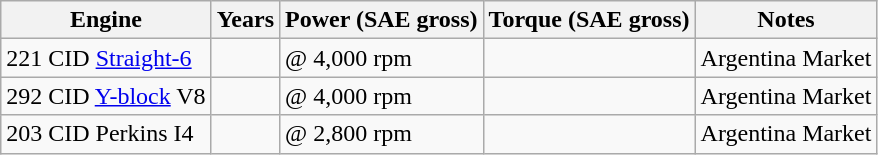<table class="wikitable">
<tr>
<th>Engine</th>
<th>Years</th>
<th>Power (SAE gross)</th>
<th>Torque (SAE gross)</th>
<th>Notes</th>
</tr>
<tr>
<td>221 CID <a href='#'>Straight-6</a></td>
<td></td>
<td> @ 4,000 rpm</td>
<td></td>
<td>Argentina Market</td>
</tr>
<tr>
<td>292 CID <a href='#'>Y-block</a> V8</td>
<td></td>
<td> @ 4,000 rpm</td>
<td></td>
<td>Argentina Market</td>
</tr>
<tr>
<td>203 CID Perkins I4</td>
<td></td>
<td> @ 2,800 rpm</td>
<td></td>
<td>Argentina Market</td>
</tr>
</table>
